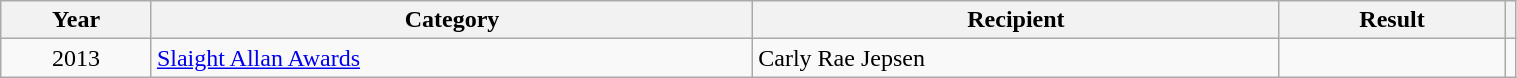<table width="80%" class="wikitable">
<tr>
<th style="width:10%;">Year</th>
<th style="width:40%;">Category</th>
<th style="width:35%;">Recipient</th>
<th style="width:15%;">Result</th>
<th></th>
</tr>
<tr>
<td align="center">2013</td>
<td><a href='#'>Slaight Allan Awards</a></td>
<td>Carly Rae Jepsen</td>
<td></td>
<td style="text-align:center;"></td>
</tr>
</table>
